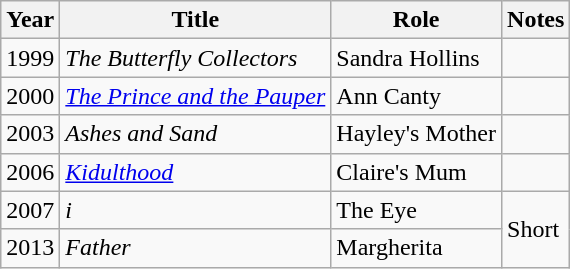<table class="wikitable sortable">
<tr>
<th>Year</th>
<th>Title</th>
<th>Role</th>
<th class="unsortable">Notes</th>
</tr>
<tr>
<td>1999</td>
<td><em>The Butterfly Collectors</em></td>
<td>Sandra Hollins</td>
<td></td>
</tr>
<tr>
<td>2000</td>
<td><em><a href='#'>The Prince and the Pauper</a></em></td>
<td>Ann Canty</td>
<td></td>
</tr>
<tr>
<td>2003</td>
<td><em>Ashes and Sand</em></td>
<td>Hayley's Mother</td>
<td></td>
</tr>
<tr>
<td>2006</td>
<td><em><a href='#'>Kidulthood</a></em></td>
<td>Claire's Mum</td>
<td></td>
</tr>
<tr>
<td>2007</td>
<td><em>i</em></td>
<td>The Eye</td>
<td rowspan=2>Short</td>
</tr>
<tr>
<td>2013</td>
<td><em>Father</em></td>
<td>Margherita</td>
</tr>
</table>
